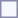<table style="border:1px solid #8888aa; background-color:#f7f8ff; padding:5px; font-size:95%; margin: 0px 12px 12px 0px;">
</table>
